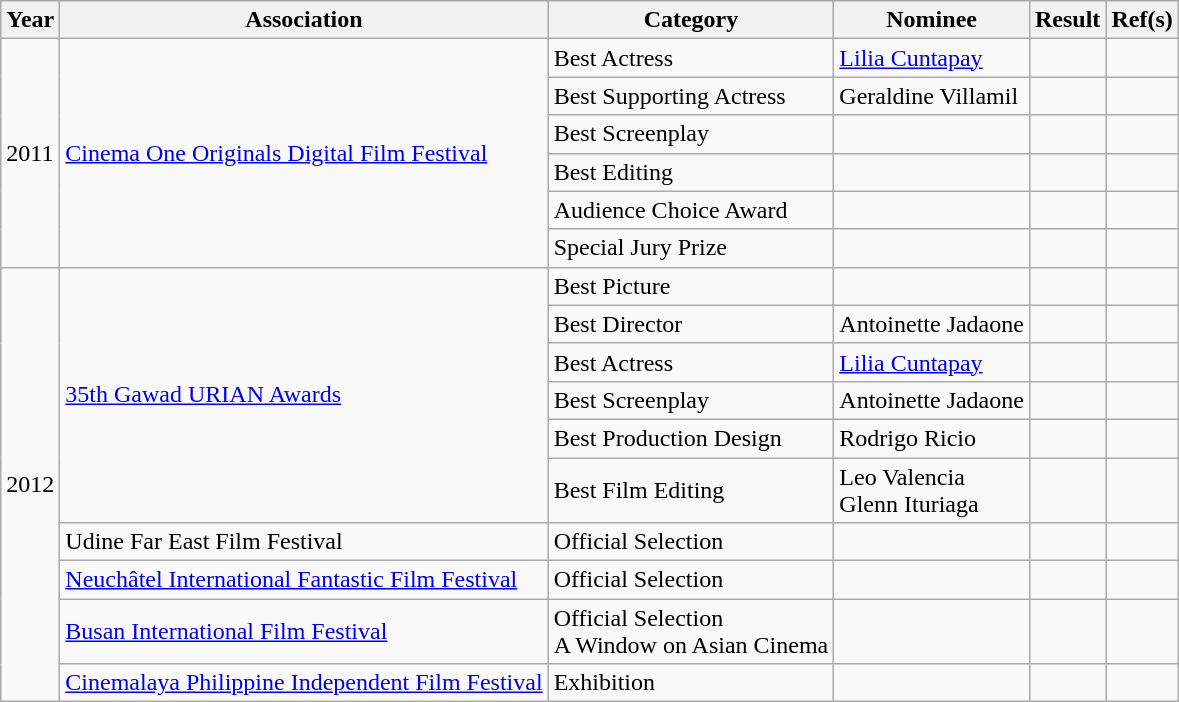<table class="wikitable">
<tr>
<th><strong>Year</strong></th>
<th><strong>Association</strong></th>
<th><strong>Category</strong></th>
<th><strong>Nominee</strong></th>
<th><strong>Result</strong></th>
<th><strong>Ref(s)</strong></th>
</tr>
<tr>
<td rowspan="6">2011</td>
<td rowspan="6"><a href='#'>Cinema One Originals Digital Film Festival</a></td>
<td>Best Actress</td>
<td><a href='#'>Lilia Cuntapay</a></td>
<td></td>
<td></td>
</tr>
<tr>
<td>Best Supporting Actress</td>
<td>Geraldine Villamil</td>
<td></td>
<td></td>
</tr>
<tr>
<td>Best Screenplay</td>
<td></td>
<td></td>
<td></td>
</tr>
<tr>
<td>Best Editing</td>
<td></td>
<td></td>
<td></td>
</tr>
<tr>
<td>Audience Choice Award</td>
<td></td>
<td></td>
<td></td>
</tr>
<tr>
<td>Special Jury Prize</td>
<td></td>
<td></td>
<td></td>
</tr>
<tr>
<td rowspan="10">2012</td>
<td rowspan="6"><a href='#'>35th Gawad URIAN Awards</a></td>
<td>Best Picture</td>
<td></td>
<td></td>
<td></td>
</tr>
<tr>
<td>Best Director</td>
<td>Antoinette Jadaone</td>
<td></td>
<td></td>
</tr>
<tr>
<td>Best Actress</td>
<td><a href='#'>Lilia Cuntapay</a></td>
<td></td>
<td></td>
</tr>
<tr>
<td>Best Screenplay</td>
<td>Antoinette Jadaone</td>
<td></td>
<td></td>
</tr>
<tr>
<td>Best Production Design</td>
<td>Rodrigo Ricio</td>
<td></td>
<td></td>
</tr>
<tr>
<td>Best Film Editing</td>
<td>Leo Valencia<br>Glenn Ituriaga</td>
<td></td>
<td></td>
</tr>
<tr>
<td>Udine Far East Film Festival</td>
<td>Official Selection</td>
<td></td>
<td></td>
<td></td>
</tr>
<tr>
<td><a href='#'>Neuchâtel International Fantastic Film Festival</a></td>
<td>Official Selection</td>
<td></td>
<td></td>
<td></td>
</tr>
<tr>
<td><a href='#'>Busan International Film Festival</a></td>
<td>Official Selection<br>A Window on Asian Cinema</td>
<td></td>
<td></td>
<td></td>
</tr>
<tr>
<td><a href='#'>Cinemalaya Philippine Independent Film Festival</a></td>
<td>Exhibition</td>
<td></td>
<td></td>
<td></td>
</tr>
</table>
